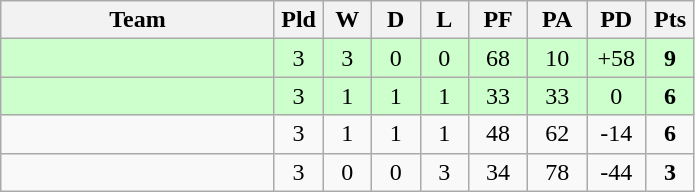<table class="wikitable" style="text-align:center;">
<tr>
<th width=175>Team</th>
<th width=25 abbr="Played">Pld</th>
<th width=25 abbr="Won">W</th>
<th width=25 abbr="Drawn">D</th>
<th width=25 abbr="Lost">L</th>
<th width=32 abbr="Points for">PF</th>
<th width=32 abbr="Points against">PA</th>
<th width=32 abbr="Points difference">PD</th>
<th width=25 abbr="Points">Pts</th>
</tr>
<tr bgcolor="#ccffcc">
<td align=left></td>
<td>3</td>
<td>3</td>
<td>0</td>
<td>0</td>
<td>68</td>
<td>10</td>
<td>+58</td>
<td><strong>9</strong></td>
</tr>
<tr bgcolor="#ccffcc">
<td align=left></td>
<td>3</td>
<td>1</td>
<td>1</td>
<td>1</td>
<td>33</td>
<td>33</td>
<td>0</td>
<td><strong>6</strong></td>
</tr>
<tr>
<td align=left></td>
<td>3</td>
<td>1</td>
<td>1</td>
<td>1</td>
<td>48</td>
<td>62</td>
<td>-14</td>
<td><strong>6</strong></td>
</tr>
<tr>
<td align=left></td>
<td>3</td>
<td>0</td>
<td>0</td>
<td>3</td>
<td>34</td>
<td>78</td>
<td>-44</td>
<td><strong>3</strong></td>
</tr>
</table>
